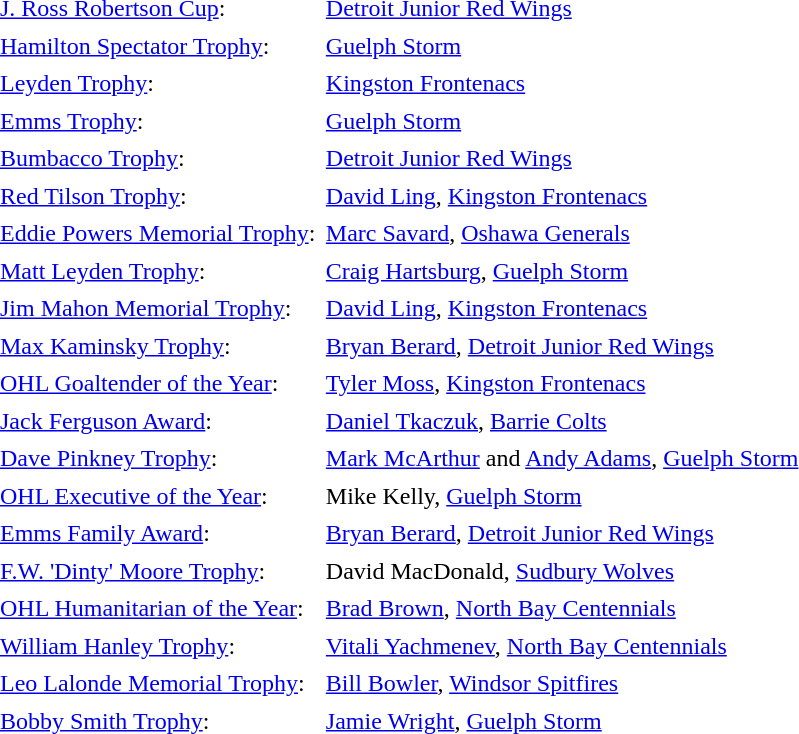<table cellpadding="3" cellspacing="1">
<tr>
<td><a href='#'>J. Ross Robertson Cup</a>:</td>
<td><a href='#'>Detroit Junior Red Wings</a></td>
</tr>
<tr>
<td><a href='#'>Hamilton Spectator Trophy</a>:</td>
<td><a href='#'>Guelph Storm</a></td>
</tr>
<tr>
<td><a href='#'>Leyden Trophy</a>:</td>
<td><a href='#'>Kingston Frontenacs</a></td>
</tr>
<tr>
<td><a href='#'>Emms Trophy</a>:</td>
<td><a href='#'>Guelph Storm</a></td>
</tr>
<tr>
<td><a href='#'>Bumbacco Trophy</a>:</td>
<td><a href='#'>Detroit Junior Red Wings</a></td>
</tr>
<tr>
<td><a href='#'>Red Tilson Trophy</a>:</td>
<td><a href='#'>David Ling</a>, <a href='#'>Kingston Frontenacs</a></td>
</tr>
<tr>
<td><a href='#'>Eddie Powers Memorial Trophy</a>:</td>
<td><a href='#'>Marc Savard</a>, <a href='#'>Oshawa Generals</a></td>
</tr>
<tr>
<td><a href='#'>Matt Leyden Trophy</a>:</td>
<td><a href='#'>Craig Hartsburg</a>, <a href='#'>Guelph Storm</a></td>
</tr>
<tr>
<td><a href='#'>Jim Mahon Memorial Trophy</a>:</td>
<td><a href='#'>David Ling</a>, <a href='#'>Kingston Frontenacs</a></td>
</tr>
<tr>
<td><a href='#'>Max Kaminsky Trophy</a>:</td>
<td><a href='#'>Bryan Berard</a>, <a href='#'>Detroit Junior Red Wings</a></td>
</tr>
<tr>
<td><a href='#'>OHL Goaltender of the Year</a>:</td>
<td><a href='#'>Tyler Moss</a>, <a href='#'>Kingston Frontenacs</a></td>
</tr>
<tr>
<td><a href='#'>Jack Ferguson Award</a>:</td>
<td><a href='#'>Daniel Tkaczuk</a>, <a href='#'>Barrie Colts</a></td>
</tr>
<tr>
<td><a href='#'>Dave Pinkney Trophy</a>:</td>
<td><a href='#'>Mark McArthur</a> and <a href='#'>Andy Adams</a>, <a href='#'>Guelph Storm</a></td>
</tr>
<tr>
<td><a href='#'>OHL Executive of the Year</a>:</td>
<td>Mike Kelly, <a href='#'>Guelph Storm</a></td>
</tr>
<tr>
<td><a href='#'>Emms Family Award</a>:</td>
<td><a href='#'>Bryan Berard</a>, <a href='#'>Detroit Junior Red Wings</a></td>
</tr>
<tr>
<td><a href='#'>F.W. 'Dinty' Moore Trophy</a>:</td>
<td>David MacDonald, <a href='#'>Sudbury Wolves</a></td>
</tr>
<tr>
<td><a href='#'>OHL Humanitarian of the Year</a>:</td>
<td><a href='#'>Brad Brown</a>, <a href='#'>North Bay Centennials</a></td>
</tr>
<tr>
<td><a href='#'>William Hanley Trophy</a>:</td>
<td><a href='#'>Vitali Yachmenev</a>, <a href='#'>North Bay Centennials</a></td>
</tr>
<tr>
<td><a href='#'>Leo Lalonde Memorial Trophy</a>:</td>
<td><a href='#'>Bill Bowler</a>, <a href='#'>Windsor Spitfires</a></td>
</tr>
<tr>
<td><a href='#'>Bobby Smith Trophy</a>:</td>
<td><a href='#'>Jamie Wright</a>, <a href='#'>Guelph Storm</a></td>
</tr>
</table>
